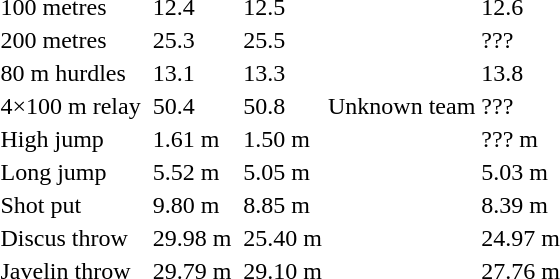<table>
<tr>
<td>100 metres</td>
<td></td>
<td>12.4</td>
<td></td>
<td>12.5</td>
<td></td>
<td>12.6</td>
</tr>
<tr>
<td>200 metres</td>
<td></td>
<td>25.3</td>
<td></td>
<td>25.5</td>
<td></td>
<td>???</td>
</tr>
<tr>
<td>80 m hurdles</td>
<td></td>
<td>13.1</td>
<td></td>
<td>13.3</td>
<td></td>
<td>13.8</td>
</tr>
<tr>
<td>4×100 m relay</td>
<td></td>
<td>50.4</td>
<td></td>
<td>50.8</td>
<td>Unknown team</td>
<td>???</td>
</tr>
<tr>
<td>High jump</td>
<td></td>
<td>1.61 m</td>
<td></td>
<td>1.50 m</td>
<td></td>
<td>??? m</td>
</tr>
<tr>
<td>Long jump</td>
<td></td>
<td>5.52 m</td>
<td></td>
<td>5.05 m</td>
<td></td>
<td>5.03 m</td>
</tr>
<tr>
<td>Shot put</td>
<td></td>
<td>9.80 m</td>
<td></td>
<td>8.85 m</td>
<td></td>
<td>8.39 m</td>
</tr>
<tr>
<td>Discus throw</td>
<td></td>
<td>29.98 m</td>
<td></td>
<td>25.40 m</td>
<td></td>
<td>24.97 m</td>
</tr>
<tr>
<td>Javelin throw</td>
<td></td>
<td>29.79 m</td>
<td></td>
<td>29.10 m</td>
<td></td>
<td>27.76 m</td>
</tr>
</table>
